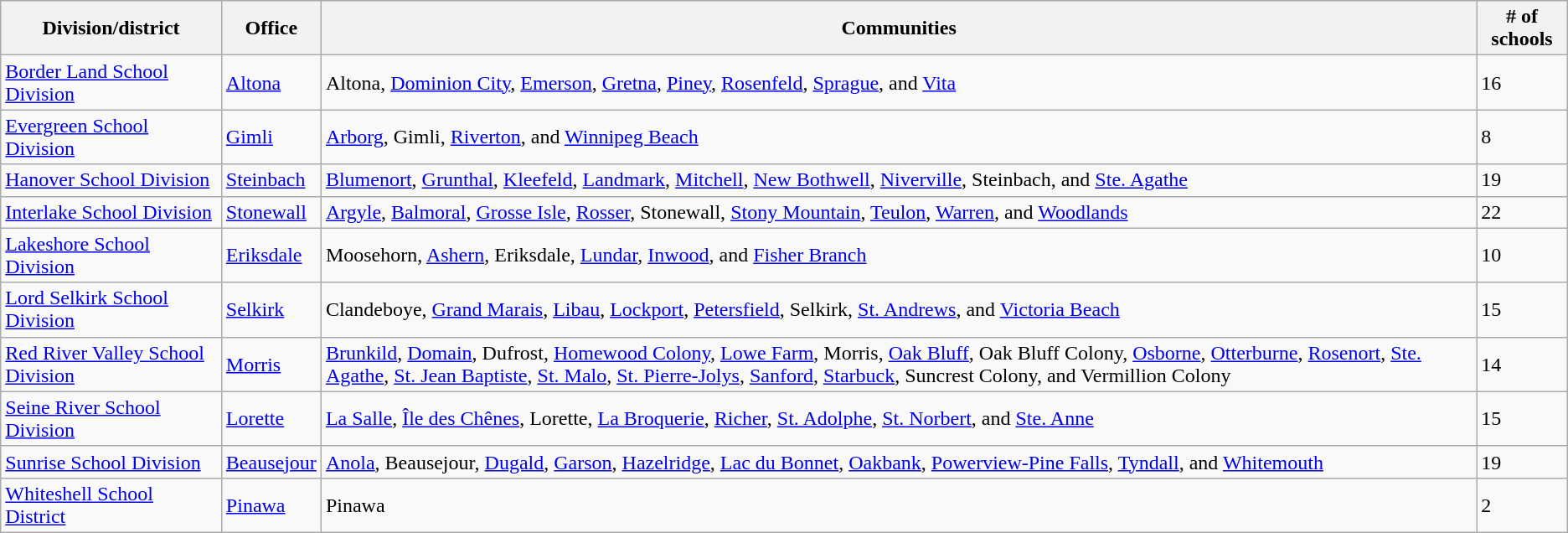<table class="wikitable">
<tr>
<th>Division/district</th>
<th>Office</th>
<th>Communities</th>
<th># of schools</th>
</tr>
<tr>
<td><a href='#'>Border Land School Division</a></td>
<td><a href='#'>Altona</a></td>
<td>Altona, <a href='#'>Dominion City</a>, <a href='#'>Emerson</a>, <a href='#'>Gretna</a>, <a href='#'>Piney</a>, <a href='#'>Rosenfeld</a>, <a href='#'>Sprague</a>, and <a href='#'>Vita</a></td>
<td>16</td>
</tr>
<tr>
<td><a href='#'>Evergreen School Division</a></td>
<td><a href='#'>Gimli</a></td>
<td><a href='#'>Arborg</a>, Gimli, <a href='#'>Riverton</a>, and <a href='#'>Winnipeg Beach</a></td>
<td>8</td>
</tr>
<tr>
<td><a href='#'>Hanover School Division</a></td>
<td><a href='#'>Steinbach</a></td>
<td><a href='#'>Blumenort</a>, <a href='#'>Grunthal</a>, <a href='#'>Kleefeld</a>, <a href='#'>Landmark</a>, <a href='#'>Mitchell</a>, <a href='#'>New Bothwell</a>, <a href='#'>Niverville</a>, Steinbach, and <a href='#'>Ste. Agathe</a></td>
<td>19</td>
</tr>
<tr>
<td><a href='#'>Interlake School Division</a></td>
<td><a href='#'>Stonewall</a></td>
<td><a href='#'>Argyle</a>, <a href='#'>Balmoral</a>, <a href='#'>Grosse Isle</a>, <a href='#'>Rosser</a>, Stonewall, <a href='#'>Stony Mountain</a>, <a href='#'>Teulon</a>, <a href='#'>Warren</a>, and <a href='#'>Woodlands</a></td>
<td>22</td>
</tr>
<tr>
<td><a href='#'>Lakeshore School Division</a></td>
<td><a href='#'>Eriksdale</a></td>
<td>Moosehorn, <a href='#'>Ashern</a>, Eriksdale, <a href='#'>Lundar</a>, <a href='#'>Inwood</a>, and <a href='#'>Fisher Branch</a></td>
<td>10</td>
</tr>
<tr>
<td><a href='#'>Lord Selkirk School Division</a></td>
<td><a href='#'>Selkirk</a></td>
<td>Clandeboye, <a href='#'>Grand Marais</a>, <a href='#'>Libau</a>, <a href='#'>Lockport</a>, <a href='#'>Petersfield</a>, Selkirk, <a href='#'>St. Andrews</a>, and <a href='#'>Victoria Beach</a></td>
<td>15</td>
</tr>
<tr>
<td><a href='#'>Red River Valley School Division</a></td>
<td><a href='#'>Morris</a></td>
<td><a href='#'>Brunkild</a>, <a href='#'>Domain</a>, Dufrost, <a href='#'>Homewood Colony</a>, <a href='#'>Lowe Farm</a>, Morris, <a href='#'>Oak Bluff</a>, Oak Bluff Colony, <a href='#'>Osborne</a>, <a href='#'>Otterburne</a>, <a href='#'>Rosenort</a>, <a href='#'>Ste. Agathe</a>, <a href='#'>St. Jean Baptiste</a>, <a href='#'>St. Malo</a>, <a href='#'>St. Pierre-Jolys</a>, <a href='#'>Sanford</a>, <a href='#'>Starbuck</a>, Suncrest Colony, and Vermillion Colony</td>
<td>14</td>
</tr>
<tr>
<td><a href='#'>Seine River School Division</a></td>
<td><a href='#'>Lorette</a></td>
<td><a href='#'>La Salle</a>, <a href='#'>Île des Chênes</a>, Lorette, <a href='#'>La Broquerie</a>, <a href='#'>Richer</a>, <a href='#'>St. Adolphe</a>, <a href='#'>St. Norbert</a>, and <a href='#'>Ste. Anne</a></td>
<td>15</td>
</tr>
<tr>
<td><a href='#'>Sunrise School Division</a></td>
<td><a href='#'>Beausejour</a></td>
<td><a href='#'>Anola</a>, Beausejour, <a href='#'>Dugald</a>, <a href='#'>Garson</a>, <a href='#'>Hazelridge</a>, <a href='#'>Lac du Bonnet</a>, <a href='#'>Oakbank</a>, <a href='#'>Powerview-Pine Falls</a>, <a href='#'>Tyndall</a>, and <a href='#'>Whitemouth</a></td>
<td>19</td>
</tr>
<tr>
<td><a href='#'>Whiteshell School District</a></td>
<td><a href='#'>Pinawa</a></td>
<td>Pinawa</td>
<td>2</td>
</tr>
</table>
